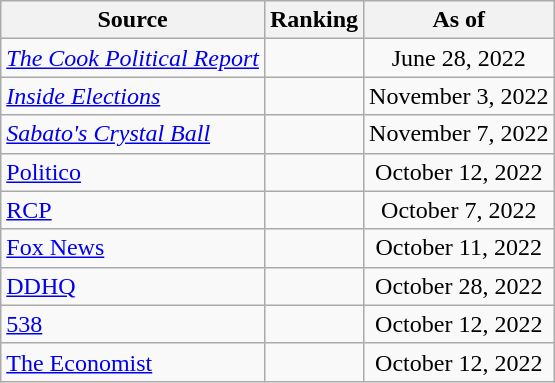<table class="wikitable" style="text-align:center">
<tr>
<th>Source</th>
<th>Ranking</th>
<th>As of</th>
</tr>
<tr>
<td align=left><em><a href='#'>The Cook Political Report</a></em></td>
<td></td>
<td>June 28, 2022</td>
</tr>
<tr>
<td align=left><em><a href='#'>Inside Elections</a></em></td>
<td></td>
<td>November 3, 2022</td>
</tr>
<tr>
<td align=left><em><a href='#'>Sabato's Crystal Ball</a></em></td>
<td></td>
<td>November 7, 2022</td>
</tr>
<tr>
<td align="left"><a href='#'>Politico</a></td>
<td></td>
<td>October 12, 2022</td>
</tr>
<tr>
<td align="left"><a href='#'>RCP</a></td>
<td></td>
<td>October 7, 2022</td>
</tr>
<tr>
<td align=left><a href='#'>Fox News</a></td>
<td></td>
<td>October 11, 2022</td>
</tr>
<tr>
<td align="left"><a href='#'>DDHQ</a></td>
<td></td>
<td>October 28, 2022</td>
</tr>
<tr>
<td align="left"><a href='#'>538</a></td>
<td></td>
<td>October 12, 2022</td>
</tr>
<tr>
<td align="left"><a href='#'>The Economist</a></td>
<td></td>
<td>October 12, 2022</td>
</tr>
</table>
